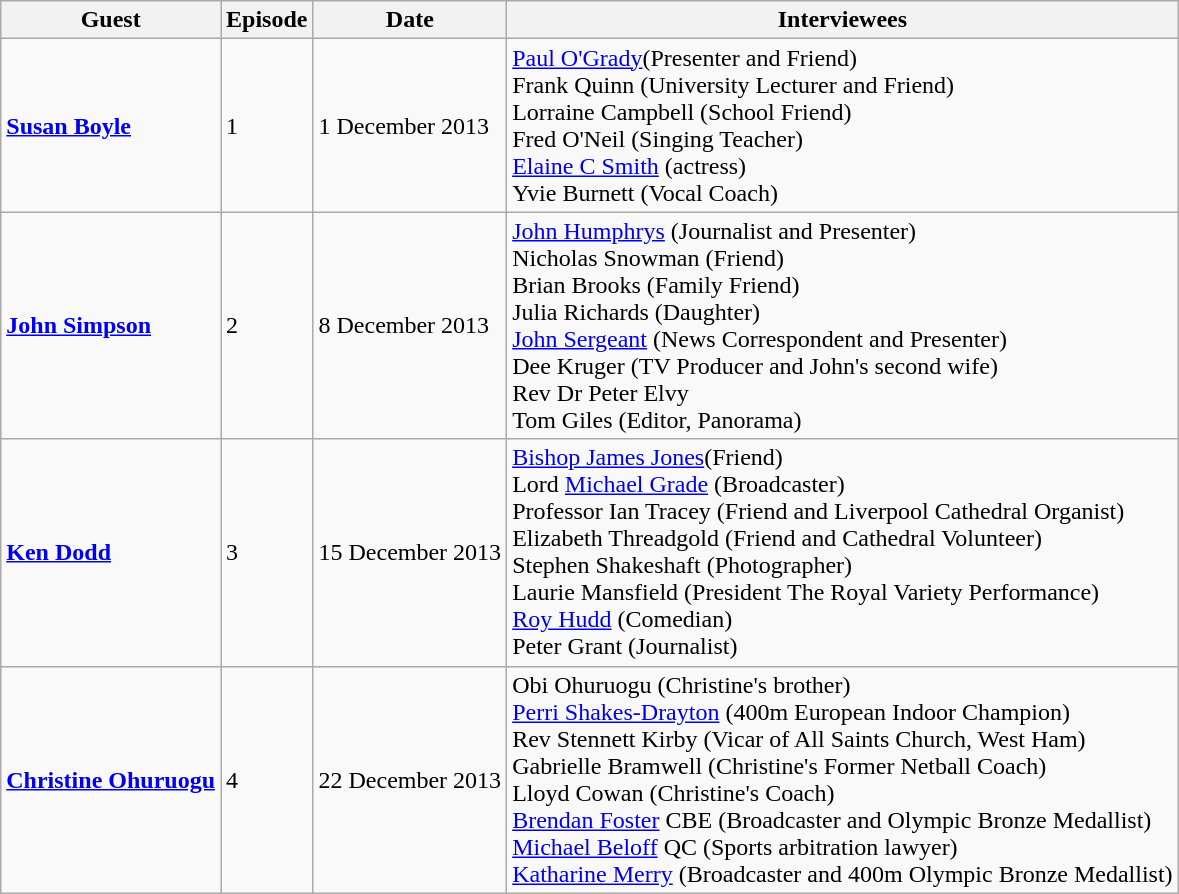<table class="wikitable">
<tr>
<th>Guest</th>
<th>Episode</th>
<th>Date</th>
<th>Interviewees</th>
</tr>
<tr>
<td><strong><a href='#'>Susan Boyle</a></strong></td>
<td>1</td>
<td>1 December 2013</td>
<td><a href='#'>Paul O'Grady</a>(Presenter and Friend) <br>Frank Quinn (University Lecturer and Friend) <br>Lorraine Campbell (School Friend) <br>Fred O'Neil (Singing Teacher) <br><a href='#'>Elaine C Smith</a> (actress) <br>Yvie Burnett (Vocal Coach) <br></td>
</tr>
<tr>
<td><strong><a href='#'>John Simpson</a></strong></td>
<td>2</td>
<td>8 December 2013</td>
<td><a href='#'>John Humphrys</a> (Journalist and Presenter) <br>Nicholas Snowman (Friend)<br>Brian Brooks (Family Friend) <br>Julia Richards (Daughter) <br><a href='#'>John Sergeant</a> (News Correspondent and Presenter) <br>Dee Kruger (TV Producer and John's second wife) <br>Rev Dr Peter Elvy<br>Tom Giles (Editor, Panorama) <br></td>
</tr>
<tr>
<td><strong><a href='#'>Ken Dodd</a></strong></td>
<td>3</td>
<td>15 December 2013</td>
<td><a href='#'>Bishop James Jones</a>(Friend) <br>Lord <a href='#'>Michael Grade</a> (Broadcaster) <br>Professor Ian Tracey (Friend and Liverpool Cathedral Organist) <br>Elizabeth Threadgold (Friend and Cathedral Volunteer) <br>Stephen Shakeshaft (Photographer) <br>Laurie Mansfield (President The Royal Variety Performance) <br><a href='#'>Roy Hudd</a> (Comedian) <br>Peter Grant (Journalist)</td>
</tr>
<tr>
<td><strong><a href='#'>Christine Ohuruogu</a></strong></td>
<td>4</td>
<td>22 December 2013</td>
<td>Obi Ohuruogu (Christine's brother) <br><a href='#'>Perri Shakes-Drayton</a> (400m European Indoor Champion) <br>Rev Stennett Kirby (Vicar of All Saints Church, West Ham) <br>Gabrielle Bramwell (Christine's Former Netball Coach) <br>Lloyd Cowan (Christine's Coach) <br><a href='#'>Brendan Foster</a> CBE (Broadcaster and Olympic Bronze Medallist) <br><a href='#'>Michael Beloff</a> QC (Sports arbitration lawyer) <br><a href='#'>Katharine Merry</a> (Broadcaster and 400m Olympic Bronze Medallist) <br></td>
</tr>
</table>
